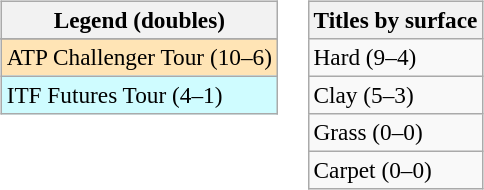<table>
<tr valign=top>
<td><br><table class=wikitable style=font-size:97%>
<tr>
<th>Legend (doubles)</th>
</tr>
<tr bgcolor=e5d1cb>
</tr>
<tr bgcolor=moccasin>
<td>ATP Challenger Tour (10–6)</td>
</tr>
<tr bgcolor=cffcff>
<td>ITF Futures Tour (4–1)</td>
</tr>
</table>
</td>
<td><br><table class=wikitable style=font-size:97%>
<tr>
<th>Titles by surface</th>
</tr>
<tr>
<td>Hard (9–4)</td>
</tr>
<tr>
<td>Clay (5–3)</td>
</tr>
<tr>
<td>Grass (0–0)</td>
</tr>
<tr>
<td>Carpet (0–0)</td>
</tr>
</table>
</td>
</tr>
</table>
